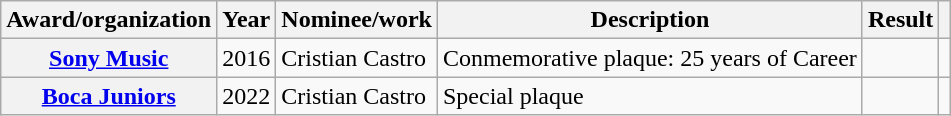<table class="wikitable sortable plainrowheaders">
<tr>
<th scope="col">Award/organization</th>
<th scope="col">Year</th>
<th scope="col">Nominee/work</th>
<th scope="col">Description</th>
<th scope="col">Result</th>
<th scope="col" class="unsortable"></th>
</tr>
<tr>
<th scope="row"><a href='#'>Sony Music</a></th>
<td>2016</td>
<td>Cristian Castro</td>
<td>Conmemorative plaque: 25 years of Career</td>
<td></td>
<td style="text-align:center;"></td>
</tr>
<tr>
<th scope="row"><a href='#'>Boca Juniors</a></th>
<td>2022</td>
<td>Cristian Castro</td>
<td>Special plaque</td>
<td></td>
<td style="text-align:center;"></td>
</tr>
</table>
